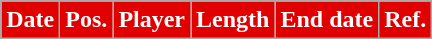<table class="wikitable plainrowheaders sortable">
<tr>
<th style="background:#E00000;color:white">Date</th>
<th style="background:#E00000;color:white">Pos.</th>
<th style="background:#E00000;color:white">Player</th>
<th style="background:#E00000;color:white">Length</th>
<th style="background:#E00000;color:white">End date</th>
<th style="background:#E00000;color:white">Ref.</th>
</tr>
</table>
